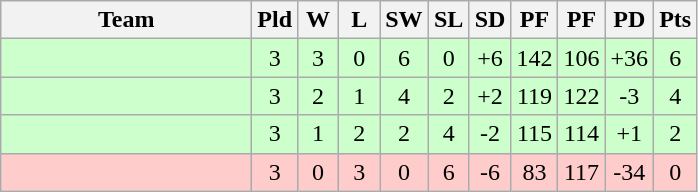<table class="wikitable" style="text-align:center">
<tr>
<th width="160">Team</th>
<th width="20">Pld</th>
<th width="20">W</th>
<th width="20">L</th>
<th width="20">SW</th>
<th width="20">SL</th>
<th width="20">SD</th>
<th width="20">PF</th>
<th width="20">PF</th>
<th width="20">PD</th>
<th width="20">Pts</th>
</tr>
<tr bgcolor="ccffcc">
<td align="left"></td>
<td>3</td>
<td>3</td>
<td>0</td>
<td>6</td>
<td>0</td>
<td>+6</td>
<td>142</td>
<td>106</td>
<td>+36</td>
<td>6</td>
</tr>
<tr bgcolor="ccffcc">
<td align="left"></td>
<td>3</td>
<td>2</td>
<td>1</td>
<td>4</td>
<td>2</td>
<td>+2</td>
<td>119</td>
<td>122</td>
<td>-3</td>
<td>4</td>
</tr>
<tr bgcolor="ccffcc">
<td align="left"></td>
<td>3</td>
<td>1</td>
<td>2</td>
<td>2</td>
<td>4</td>
<td>-2</td>
<td>115</td>
<td>114</td>
<td>+1</td>
<td>2</td>
</tr>
<tr bgcolor="ffcccc">
<td align="left"></td>
<td>3</td>
<td>0</td>
<td>3</td>
<td>0</td>
<td>6</td>
<td>-6</td>
<td>83</td>
<td>117</td>
<td>-34</td>
<td>0</td>
</tr>
</table>
